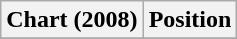<table class="wikitable plainrowheaders">
<tr>
<th scope="col">Chart (2008)</th>
<th scope="col">Position</th>
</tr>
<tr>
</tr>
</table>
